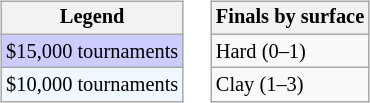<table>
<tr valign=top>
<td><br><table class=wikitable style="font-size:85%">
<tr>
<th>Legend</th>
</tr>
<tr style="background:#ccf;">
<td>$15,000 tournaments</td>
</tr>
<tr style="background:#f0f8ff;">
<td>$10,000 tournaments</td>
</tr>
</table>
</td>
<td><br><table class=wikitable style="font-size:85%">
<tr>
<th>Finals by surface</th>
</tr>
<tr>
<td>Hard (0–1)</td>
</tr>
<tr>
<td>Clay (1–3)</td>
</tr>
</table>
</td>
</tr>
</table>
